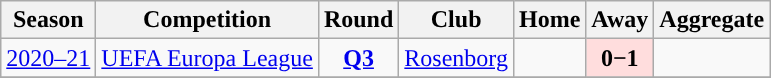<table class="wikitable">
<tr>
<th>Season</th>
<th>Competition</th>
<th>Round</th>
<th>Club</th>
<th>Home</th>
<th>Away</th>
<th>Aggregate</th>
</tr>
<tr>
<td rowspan="1"><a href='#'>2020–21</a></td>
<td><a href='#'>UEFA Europa League</a></td>
<td style="text-align:center"><a href='#'><strong>Q3</strong></a></td>
<td style="text-align:center"> <a href='#'>Rosenborg</a></td>
<td></td>
<td bgcolor="#ffdddd" style="text-align:center;"><strong>0−1</strong></td>
<td></td>
</tr>
<tr>
</tr>
</table>
